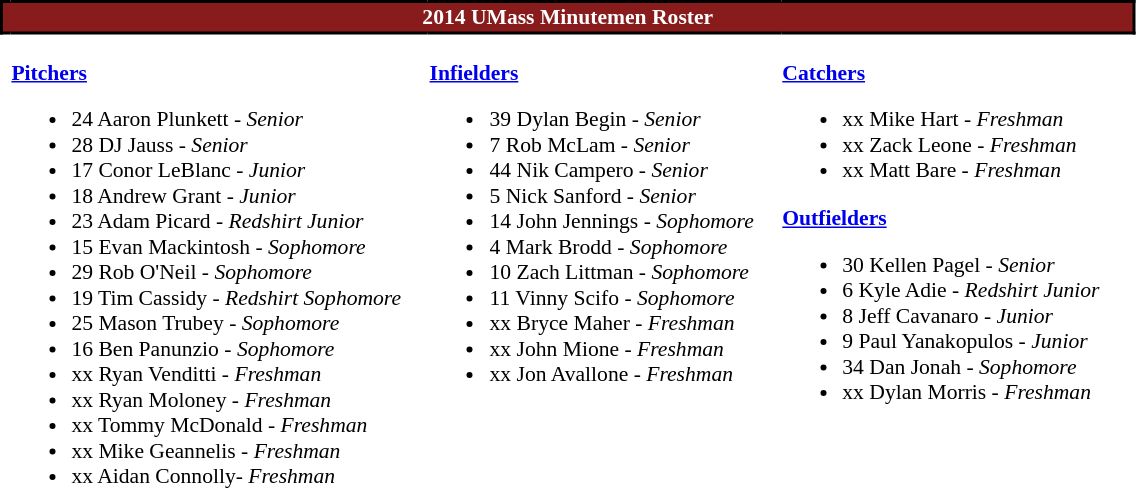<table class="toccolours" style="border-collapse:collapse; font-size:90%;">
<tr>
<td colspan="7" style="background:#881c1c;color:#FFFFFF; border: 2px solid #000000; text-align:center;"><strong>2014 UMass Minutemen Roster</strong></td>
</tr>
<tr>
</tr>
<tr>
<td width="03"> </td>
<td valign="top"><br><strong><a href='#'>Pitchers</a></strong><ul><li>24 Aaron Plunkett - <em>Senior</em></li><li>28 DJ Jauss - <em>Senior</em></li><li>17 Conor LeBlanc - <em>Junior</em></li><li>18 Andrew Grant - <em>Junior</em></li><li>23 Adam Picard - <em>Redshirt Junior</em></li><li>15 Evan Mackintosh - <em>Sophomore</em></li><li>29 Rob O'Neil - <em>Sophomore</em></li><li>19 Tim Cassidy - <em>Redshirt Sophomore</em></li><li>25 Mason Trubey - <em>Sophomore</em></li><li>16 Ben Panunzio - <em>Sophomore</em></li><li>xx  Ryan Venditti - <em>Freshman</em></li><li>xx  Ryan Moloney - <em>Freshman</em></li><li>xx  Tommy McDonald - <em>Freshman</em></li><li>xx  Mike Geannelis - <em>Freshman</em></li><li>xx  Aidan Connolly- <em>Freshman</em></li></ul></td>
<td width="15"> </td>
<td valign="top"><br><strong><a href='#'>Infielders</a></strong><ul><li>39 Dylan Begin - <em>Senior</em></li><li>7 Rob McLam - <em>Senior</em></li><li>44 Nik Campero - <em>Senior</em></li><li>5 Nick Sanford - <em>Senior</em></li><li>14 John Jennings - <em>Sophomore</em></li><li>4 Mark Brodd - <em>Sophomore</em></li><li>10 Zach Littman - <em>Sophomore</em></li><li>11 Vinny Scifo - <em>Sophomore</em></li><li>xx Bryce Maher - <em>Freshman</em></li><li>xx John Mione - <em>Freshman</em></li><li>xx Jon Avallone - <em>Freshman</em></li></ul></td>
<td width="15"> </td>
<td valign="top"><br><strong><a href='#'>Catchers</a></strong><ul><li>xx Mike Hart - <em>Freshman</em></li><li>xx Zack Leone - <em>Freshman</em></li><li>xx Matt Bare - <em>Freshman</em></li></ul><strong><a href='#'>Outfielders</a></strong><ul><li>30 Kellen Pagel - <em>Senior</em></li><li>6 Kyle Adie - <em>Redshirt Junior</em></li><li>8 Jeff Cavanaro - <em>Junior</em></li><li>9 Paul Yanakopulos - <em>Junior</em></li><li>34 Dan Jonah - <em>Sophomore</em></li><li>xx Dylan Morris - <em>Freshman</em></li></ul></td>
<td width="20"> </td>
</tr>
</table>
